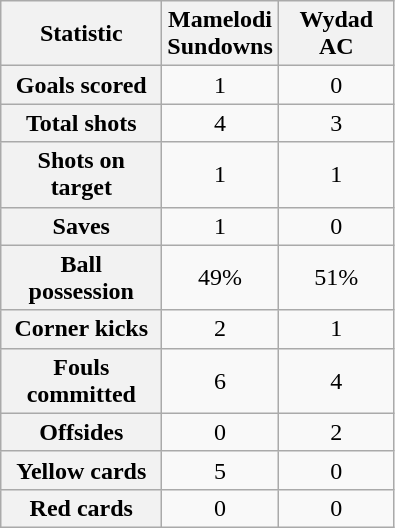<table class="wikitable plainrowheaders" style="text-align:center">
<tr>
<th scope="col" style="width:100px">Statistic</th>
<th scope="col" style="width:70px">Mamelodi Sundowns</th>
<th scope="col" style="width:70px">Wydad AC</th>
</tr>
<tr>
<th scope=row>Goals scored</th>
<td>1</td>
<td>0</td>
</tr>
<tr>
<th scope=row>Total shots</th>
<td>4</td>
<td>3</td>
</tr>
<tr>
<th scope=row>Shots on target</th>
<td>1</td>
<td>1</td>
</tr>
<tr>
<th scope=row>Saves</th>
<td>1</td>
<td>0</td>
</tr>
<tr>
<th scope=row>Ball possession</th>
<td>49%</td>
<td>51%</td>
</tr>
<tr>
<th scope=row>Corner kicks</th>
<td>2</td>
<td>1</td>
</tr>
<tr>
<th scope=row>Fouls committed</th>
<td>6</td>
<td>4</td>
</tr>
<tr>
<th scope=row>Offsides</th>
<td>0</td>
<td>2</td>
</tr>
<tr>
<th scope=row>Yellow cards</th>
<td>5</td>
<td>0</td>
</tr>
<tr>
<th scope=row>Red cards</th>
<td>0</td>
<td>0</td>
</tr>
</table>
